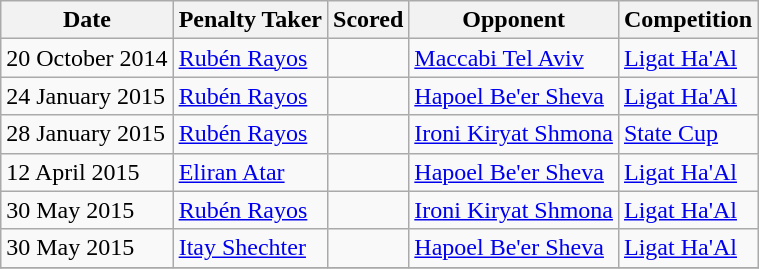<table class="wikitable">
<tr>
<th>Date</th>
<th>Penalty Taker</th>
<th>Scored</th>
<th>Opponent</th>
<th>Competition</th>
</tr>
<tr>
<td>20 October 2014</td>
<td><a href='#'>Rubén Rayos</a></td>
<td></td>
<td><a href='#'>Maccabi Tel Aviv</a></td>
<td><a href='#'>Ligat Ha'Al</a></td>
</tr>
<tr>
<td>24 January 2015</td>
<td><a href='#'>Rubén Rayos</a></td>
<td></td>
<td><a href='#'>Hapoel Be'er Sheva</a></td>
<td><a href='#'>Ligat Ha'Al</a></td>
</tr>
<tr>
<td>28 January 2015</td>
<td><a href='#'>Rubén Rayos</a></td>
<td></td>
<td><a href='#'>Ironi Kiryat Shmona</a></td>
<td><a href='#'>State Cup</a></td>
</tr>
<tr>
<td>12 April 2015</td>
<td><a href='#'>Eliran Atar</a></td>
<td></td>
<td><a href='#'>Hapoel Be'er Sheva</a></td>
<td><a href='#'>Ligat Ha'Al</a></td>
</tr>
<tr>
<td>30 May 2015</td>
<td><a href='#'>Rubén Rayos</a></td>
<td></td>
<td><a href='#'>Ironi Kiryat Shmona</a></td>
<td><a href='#'>Ligat Ha'Al</a></td>
</tr>
<tr>
<td>30 May 2015</td>
<td><a href='#'>Itay Shechter</a></td>
<td></td>
<td><a href='#'>Hapoel Be'er Sheva</a></td>
<td><a href='#'>Ligat Ha'Al</a></td>
</tr>
<tr>
</tr>
</table>
